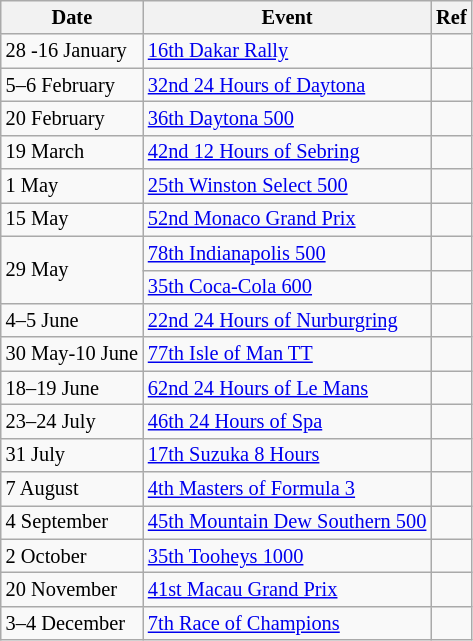<table class="wikitable" style="font-size: 85%">
<tr>
<th>Date</th>
<th>Event</th>
<th>Ref</th>
</tr>
<tr>
<td>28 -16 January</td>
<td><a href='#'>16th Dakar Rally</a></td>
<td></td>
</tr>
<tr>
<td>5–6 February</td>
<td><a href='#'>32nd 24 Hours of Daytona</a></td>
<td></td>
</tr>
<tr>
<td>20 February</td>
<td><a href='#'>36th Daytona 500</a></td>
<td></td>
</tr>
<tr>
<td>19 March</td>
<td><a href='#'>42nd 12 Hours of Sebring</a></td>
<td></td>
</tr>
<tr>
<td>1 May</td>
<td><a href='#'>25th Winston Select 500</a></td>
<td></td>
</tr>
<tr>
<td>15 May</td>
<td><a href='#'>52nd Monaco Grand Prix</a></td>
<td></td>
</tr>
<tr>
<td rowspan=2>29 May</td>
<td><a href='#'>78th Indianapolis 500</a></td>
<td></td>
</tr>
<tr>
<td><a href='#'>35th Coca-Cola 600</a></td>
<td></td>
</tr>
<tr>
<td>4–5 June</td>
<td><a href='#'>22nd 24 Hours of Nurburgring</a></td>
<td></td>
</tr>
<tr>
<td>30 May-10 June</td>
<td><a href='#'>77th Isle of Man TT</a></td>
<td></td>
</tr>
<tr>
<td>18–19 June</td>
<td><a href='#'>62nd 24 Hours of Le Mans</a></td>
<td></td>
</tr>
<tr>
<td>23–24 July</td>
<td><a href='#'>46th 24 Hours of Spa</a></td>
<td></td>
</tr>
<tr>
<td>31 July</td>
<td><a href='#'>17th Suzuka 8 Hours</a></td>
<td></td>
</tr>
<tr>
<td>7 August</td>
<td><a href='#'>4th Masters of Formula 3</a></td>
<td></td>
</tr>
<tr>
<td>4 September</td>
<td><a href='#'>45th Mountain Dew Southern 500</a></td>
<td></td>
</tr>
<tr>
<td>2 October</td>
<td><a href='#'>35th Tooheys 1000</a></td>
<td></td>
</tr>
<tr>
<td>20 November</td>
<td><a href='#'>41st Macau Grand Prix</a></td>
<td></td>
</tr>
<tr>
<td>3–4 December</td>
<td><a href='#'>7th Race of Champions</a></td>
<td></td>
</tr>
</table>
